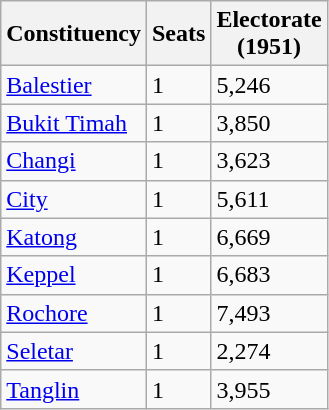<table class="wikitable">
<tr>
<th>Constituency</th>
<th>Seats</th>
<th>Electorate<br>(1951)</th>
</tr>
<tr>
<td><a href='#'>Balestier</a></td>
<td>1</td>
<td>5,246</td>
</tr>
<tr>
<td><a href='#'>Bukit Timah</a></td>
<td>1</td>
<td>3,850</td>
</tr>
<tr>
<td><a href='#'>Changi</a></td>
<td>1</td>
<td>3,623</td>
</tr>
<tr>
<td><a href='#'>City</a></td>
<td>1</td>
<td>5,611</td>
</tr>
<tr>
<td><a href='#'>Katong</a></td>
<td>1</td>
<td>6,669</td>
</tr>
<tr>
<td><a href='#'>Keppel</a></td>
<td>1</td>
<td>6,683</td>
</tr>
<tr>
<td><a href='#'>Rochore</a></td>
<td>1</td>
<td>7,493</td>
</tr>
<tr>
<td><a href='#'>Seletar</a></td>
<td>1</td>
<td>2,274</td>
</tr>
<tr>
<td><a href='#'>Tanglin</a></td>
<td>1</td>
<td>3,955</td>
</tr>
</table>
